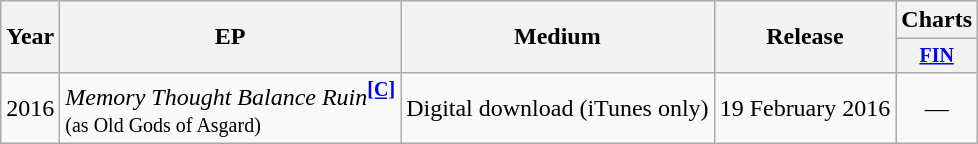<table class="wikitable">
<tr>
<th rowspan="2">Year</th>
<th rowspan="2">EP</th>
<th rowspan="2">Medium</th>
<th rowspan="2">Release</th>
<th>Charts</th>
</tr>
<tr style="font-size:smaller;">
<th style="width:40px;"><a href='#'>FIN</a><br></th>
</tr>
<tr>
<td>2016</td>
<td><em>Memory Thought Balance Ruin</em><sup><span></span><a href='#'><strong>[C]</strong></a></sup><br><small>(as Old Gods of Asgard)</small></td>
<td>Digital download (iTunes only)</td>
<td>19 February 2016</td>
<td style="text-align:center;">—</td>
</tr>
</table>
